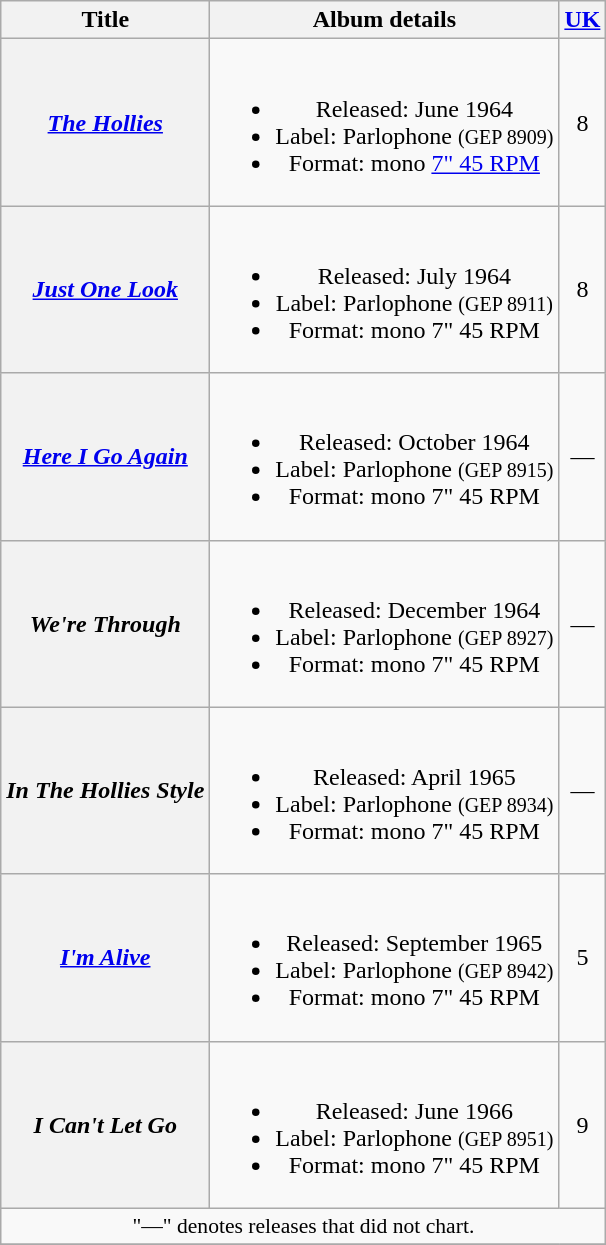<table class="wikitable plainrowheaders" style="text-align:center;" border="1">
<tr>
<th scope="col">Title</th>
<th scope="col">Album details</th>
<th scope="col"><a href='#'>UK</a><br></th>
</tr>
<tr>
<th scope="row"><em><a href='#'>The Hollies</a></em></th>
<td><br><ul><li>Released: June 1964</li><li>Label: Parlophone <small>(GEP 8909)</small></li><li>Format: mono <a href='#'>7" 45 RPM</a></li></ul></td>
<td>8</td>
</tr>
<tr>
<th scope="row"><em><a href='#'>Just One Look</a></em></th>
<td><br><ul><li>Released: July 1964</li><li>Label: Parlophone <small>(GEP 8911)</small></li><li>Format: mono 7" 45 RPM</li></ul></td>
<td>8</td>
</tr>
<tr>
<th scope="row"><em><a href='#'>Here I Go Again</a></em></th>
<td><br><ul><li>Released: October 1964</li><li>Label: Parlophone <small>(GEP 8915)</small></li><li>Format: mono 7" 45 RPM</li></ul></td>
<td>—</td>
</tr>
<tr>
<th scope="row"><em>We're Through</em></th>
<td><br><ul><li>Released: December 1964</li><li>Label: Parlophone <small>(GEP 8927)</small></li><li>Format: mono 7" 45 RPM</li></ul></td>
<td>—</td>
</tr>
<tr>
<th scope="row"><em>In The Hollies Style</em></th>
<td><br><ul><li>Released: April 1965</li><li>Label: Parlophone <small>(GEP 8934)</small></li><li>Format: mono 7" 45 RPM</li></ul></td>
<td>—</td>
</tr>
<tr>
<th scope="row"><em><a href='#'>I'm Alive</a></em></th>
<td><br><ul><li>Released: September 1965</li><li>Label: Parlophone <small>(GEP 8942)</small></li><li>Format: mono 7" 45 RPM</li></ul></td>
<td>5</td>
</tr>
<tr>
<th scope="row"><em>I Can't Let Go</em></th>
<td><br><ul><li>Released: June 1966</li><li>Label: Parlophone <small>(GEP 8951)</small></li><li>Format: mono 7" 45 RPM</li></ul></td>
<td>9</td>
</tr>
<tr>
<td colspan="3" style="font-size:90%">"—" denotes releases that did not chart.</td>
</tr>
<tr>
</tr>
</table>
